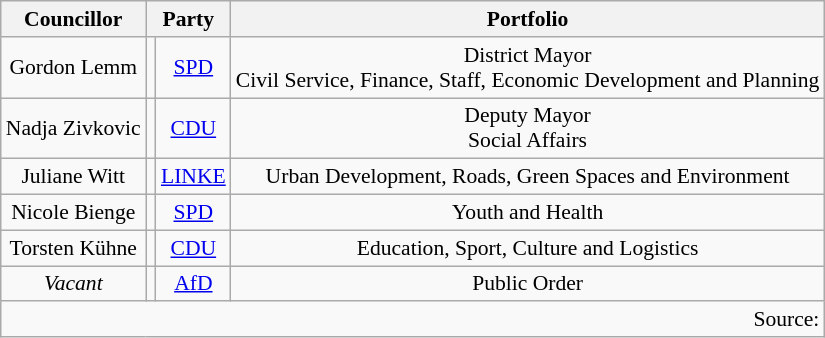<table class=wikitable style="font-size:90%; text-align:center">
<tr>
<th>Councillor</th>
<th colspan=2>Party</th>
<th>Portfolio</th>
</tr>
<tr>
<td>Gordon Lemm</td>
<td bgcolor=></td>
<td><a href='#'>SPD</a></td>
<td>District Mayor<br>Civil Service, Finance, Staff, Economic Development and Planning</td>
</tr>
<tr>
<td>Nadja Zivkovic</td>
<td bgcolor=></td>
<td><a href='#'>CDU</a></td>
<td>Deputy Mayor<br>Social Affairs</td>
</tr>
<tr>
<td>Juliane Witt</td>
<td bgcolor=></td>
<td><a href='#'>LINKE</a></td>
<td>Urban Development, Roads, Green Spaces and Environment</td>
</tr>
<tr>
<td>Nicole Bienge</td>
<td bgcolor=></td>
<td><a href='#'>SPD</a></td>
<td>Youth and Health</td>
</tr>
<tr>
<td>Torsten Kühne</td>
<td bgcolor=></td>
<td><a href='#'>CDU</a></td>
<td>Education, Sport, Culture and Logistics</td>
</tr>
<tr>
<td><em>Vacant</em></td>
<td bgcolor=></td>
<td><a href='#'>AfD</a></td>
<td>Public Order</td>
</tr>
<tr>
<td colspan=4 align=right>Source: </td>
</tr>
</table>
